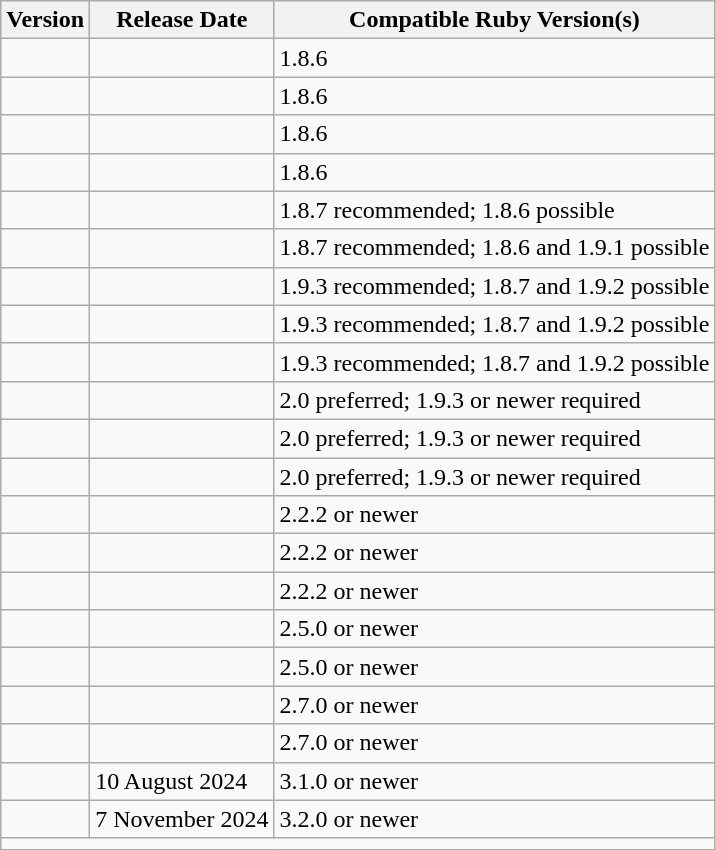<table class="wikitable sortable" style="float:left;">
<tr>
<th>Version</th>
<th>Release Date</th>
<th>Compatible Ruby Version(s)</th>
</tr>
<tr>
<td></td>
<td></td>
<td>1.8.6</td>
</tr>
<tr>
<td></td>
<td></td>
<td>1.8.6</td>
</tr>
<tr>
<td></td>
<td></td>
<td>1.8.6</td>
</tr>
<tr>
<td></td>
<td></td>
<td>1.8.6</td>
</tr>
<tr>
<td></td>
<td></td>
<td>1.8.7 recommended; 1.8.6 possible</td>
</tr>
<tr>
<td></td>
<td></td>
<td>1.8.7 recommended; 1.8.6 and 1.9.1 possible</td>
</tr>
<tr>
<td></td>
<td></td>
<td>1.9.3 recommended; 1.8.7 and 1.9.2 possible</td>
</tr>
<tr>
<td></td>
<td></td>
<td>1.9.3 recommended; 1.8.7 and 1.9.2 possible</td>
</tr>
<tr>
<td></td>
<td></td>
<td>1.9.3 recommended; 1.8.7 and 1.9.2 possible</td>
</tr>
<tr>
<td></td>
<td></td>
<td>2.0 preferred; 1.9.3 or newer required</td>
</tr>
<tr>
<td></td>
<td></td>
<td>2.0 preferred; 1.9.3 or newer required</td>
</tr>
<tr>
<td></td>
<td></td>
<td>2.0 preferred; 1.9.3 or newer required</td>
</tr>
<tr>
<td></td>
<td></td>
<td>2.2.2 or newer</td>
</tr>
<tr>
<td></td>
<td></td>
<td>2.2.2 or newer</td>
</tr>
<tr>
<td></td>
<td></td>
<td>2.2.2 or newer</td>
</tr>
<tr>
<td></td>
<td></td>
<td>2.5.0 or newer</td>
</tr>
<tr>
<td></td>
<td></td>
<td>2.5.0 or newer</td>
</tr>
<tr>
<td></td>
<td></td>
<td>2.7.0 or newer</td>
</tr>
<tr>
<td></td>
<td></td>
<td>2.7.0 or newer</td>
</tr>
<tr>
<td></td>
<td>10 August 2024</td>
<td>3.1.0 or newer</td>
</tr>
<tr>
<td></td>
<td>7 November 2024</td>
<td>3.2.0 or newer</td>
</tr>
<tr>
<td colspan="3"></td>
</tr>
</table>
